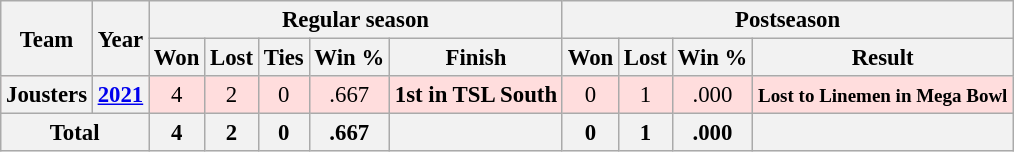<table class="wikitable" style="font-size: 95%; text-align:center;">
<tr>
<th rowspan="2">Team</th>
<th rowspan="2">Year</th>
<th colspan="5">Regular season</th>
<th colspan="4">Postseason</th>
</tr>
<tr>
<th>Won</th>
<th>Lost</th>
<th>Ties</th>
<th>Win %</th>
<th>Finish</th>
<th>Won</th>
<th>Lost</th>
<th>Win %</th>
<th>Result</th>
</tr>
<tr ! style="background:#fdd;">
<th>Jousters</th>
<th><a href='#'>2021</a></th>
<td>4</td>
<td>2</td>
<td>0</td>
<td>.667</td>
<td><strong>1st in TSL South</strong></td>
<td>0</td>
<td>1</td>
<td>.000</td>
<td><small><strong>Lost to Linemen in Mega Bowl</strong></small></td>
</tr>
<tr>
<th colspan="2">Total</th>
<th>4</th>
<th>2</th>
<th>0</th>
<th>.667</th>
<th></th>
<th>0</th>
<th>1</th>
<th>.000</th>
<th></th>
</tr>
</table>
